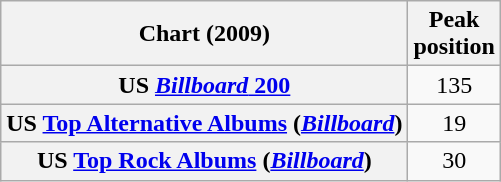<table class="wikitable sortable plainrowheaders" style="text-align:center;">
<tr>
<th scope="col">Chart (2009)</th>
<th scope="col">Peak<br>position</th>
</tr>
<tr>
<th scope="row">US <a href='#'><em>Billboard</em> 200</a></th>
<td>135</td>
</tr>
<tr>
<th scope="row">US <a href='#'>Top Alternative Albums</a> (<em><a href='#'>Billboard</a></em>)</th>
<td>19</td>
</tr>
<tr>
<th scope="row">US <a href='#'>Top Rock Albums</a> (<em><a href='#'>Billboard</a></em>)</th>
<td>30</td>
</tr>
</table>
